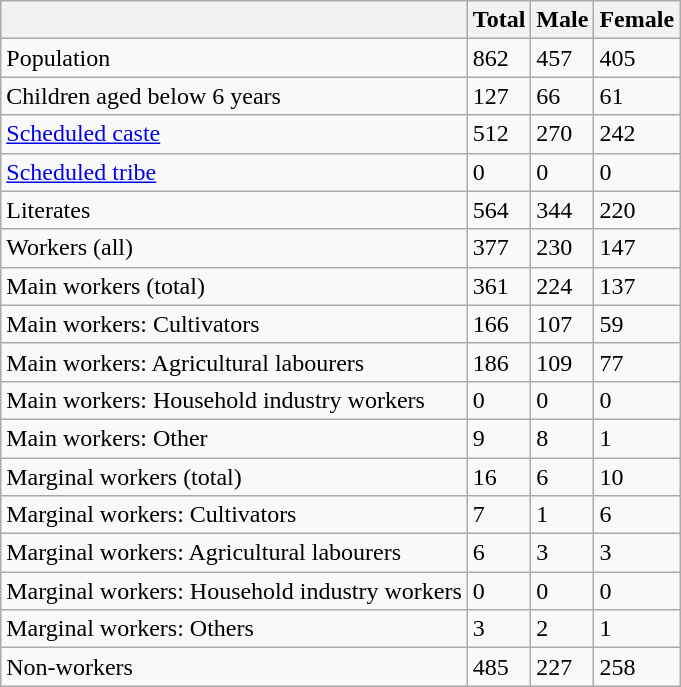<table class="wikitable sortable">
<tr>
<th></th>
<th>Total</th>
<th>Male</th>
<th>Female</th>
</tr>
<tr>
<td>Population</td>
<td>862</td>
<td>457</td>
<td>405</td>
</tr>
<tr>
<td>Children aged below 6 years</td>
<td>127</td>
<td>66</td>
<td>61</td>
</tr>
<tr>
<td><a href='#'>Scheduled caste</a></td>
<td>512</td>
<td>270</td>
<td>242</td>
</tr>
<tr>
<td><a href='#'>Scheduled tribe</a></td>
<td>0</td>
<td>0</td>
<td>0</td>
</tr>
<tr>
<td>Literates</td>
<td>564</td>
<td>344</td>
<td>220</td>
</tr>
<tr>
<td>Workers (all)</td>
<td>377</td>
<td>230</td>
<td>147</td>
</tr>
<tr>
<td>Main workers (total)</td>
<td>361</td>
<td>224</td>
<td>137</td>
</tr>
<tr>
<td>Main workers: Cultivators</td>
<td>166</td>
<td>107</td>
<td>59</td>
</tr>
<tr>
<td>Main workers: Agricultural labourers</td>
<td>186</td>
<td>109</td>
<td>77</td>
</tr>
<tr>
<td>Main workers: Household industry workers</td>
<td>0</td>
<td>0</td>
<td>0</td>
</tr>
<tr>
<td>Main workers: Other</td>
<td>9</td>
<td>8</td>
<td>1</td>
</tr>
<tr>
<td>Marginal workers (total)</td>
<td>16</td>
<td>6</td>
<td>10</td>
</tr>
<tr>
<td>Marginal workers: Cultivators</td>
<td>7</td>
<td>1</td>
<td>6</td>
</tr>
<tr>
<td>Marginal workers: Agricultural labourers</td>
<td>6</td>
<td>3</td>
<td>3</td>
</tr>
<tr>
<td>Marginal workers: Household industry workers</td>
<td>0</td>
<td>0</td>
<td>0</td>
</tr>
<tr>
<td>Marginal workers: Others</td>
<td>3</td>
<td>2</td>
<td>1</td>
</tr>
<tr>
<td>Non-workers</td>
<td>485</td>
<td>227</td>
<td>258</td>
</tr>
</table>
